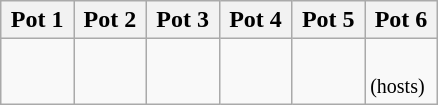<table class="wikitable">
<tr>
<th width=15%>Pot 1</th>
<th width=15%>Pot 2</th>
<th width=15%>Pot 3</th>
<th width=15%>Pot 4</th>
<th width=15%>Pot 5</th>
<th width=15%>Pot 6</th>
</tr>
<tr>
<td valign="top"><br></td>
<td valign="top"><br></td>
<td valign="top"><br></td>
<td valign="top"><br></td>
<td valign="top"><br></td>
<td valign="top"><br> <small>(hosts)</small></td>
</tr>
</table>
